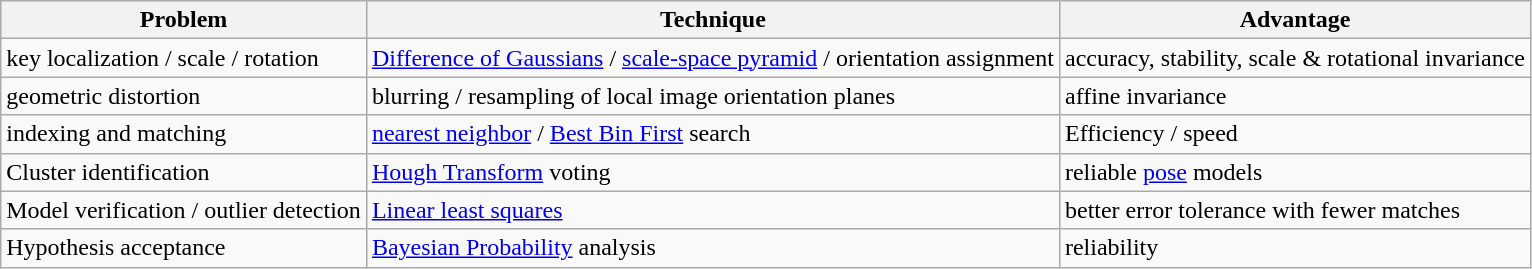<table class="wikitable">
<tr>
<th>Problem</th>
<th>Technique</th>
<th>Advantage</th>
</tr>
<tr>
<td>key localization / scale / rotation</td>
<td><a href='#'>Difference of Gaussians</a> / <a href='#'>scale-space pyramid</a> / orientation assignment</td>
<td>accuracy, stability, scale & rotational invariance</td>
</tr>
<tr>
<td>geometric distortion</td>
<td>blurring / resampling of local image orientation planes</td>
<td>affine invariance</td>
</tr>
<tr>
<td>indexing and matching</td>
<td><a href='#'>nearest neighbor</a> / <a href='#'>Best Bin First</a> search</td>
<td>Efficiency / speed</td>
</tr>
<tr>
<td>Cluster identification</td>
<td><a href='#'>Hough Transform</a> voting</td>
<td>reliable <a href='#'>pose</a> models</td>
</tr>
<tr>
<td>Model verification / outlier detection</td>
<td><a href='#'>Linear least squares</a></td>
<td>better error tolerance with fewer matches</td>
</tr>
<tr>
<td>Hypothesis acceptance</td>
<td><a href='#'>Bayesian Probability</a> analysis</td>
<td>reliability</td>
</tr>
</table>
